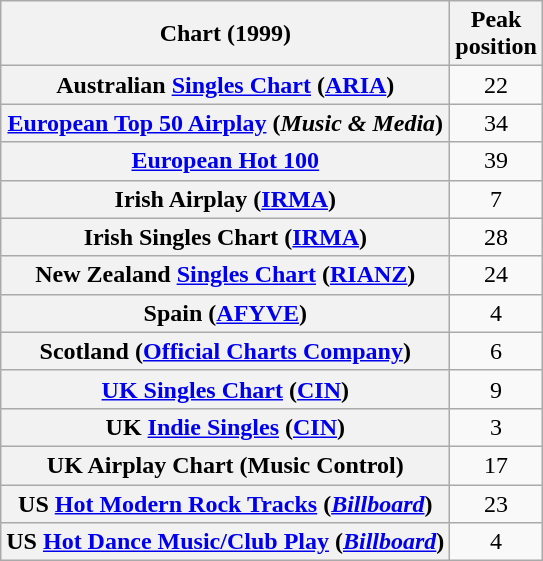<table class="wikitable sortable plainrowheaders">
<tr>
<th scope="col">Chart (1999)</th>
<th scope="col">Peak<br>position</th>
</tr>
<tr>
<th scope="row">Australian <a href='#'>Singles Chart</a> (<a href='#'>ARIA</a>)</th>
<td align="center">22</td>
</tr>
<tr>
<th scope="row"><a href='#'>European Top 50 Airplay</a> (<em>Music & Media</em>)</th>
<td align="center">34</td>
</tr>
<tr>
<th scope="row"><a href='#'>European Hot 100</a></th>
<td align="center">39</td>
</tr>
<tr>
<th scope="row">Irish Airplay (<a href='#'>IRMA</a>)</th>
<td align="center">7</td>
</tr>
<tr>
<th scope="row">Irish Singles Chart (<a href='#'>IRMA</a>)</th>
<td align="center">28</td>
</tr>
<tr>
<th scope="row">New Zealand <a href='#'>Singles Chart</a> (<a href='#'>RIANZ</a>)</th>
<td align="center">24</td>
</tr>
<tr>
<th scope="row">Spain (<a href='#'>AFYVE</a>)</th>
<td align="center">4</td>
</tr>
<tr>
<th scope="row">Scotland (<a href='#'>Official Charts Company</a>)</th>
<td align="center">6</td>
</tr>
<tr>
<th scope="row"><a href='#'>UK Singles Chart</a> (<a href='#'>CIN</a>)</th>
<td align="center">9</td>
</tr>
<tr>
<th scope="row">UK <a href='#'>Indie Singles</a> (<a href='#'>CIN</a>)</th>
<td align="center">3</td>
</tr>
<tr>
<th scope="row">UK Airplay Chart (Music Control)</th>
<td align="center">17</td>
</tr>
<tr>
<th scope="row">US <a href='#'>Hot Modern Rock Tracks</a> (<em><a href='#'>Billboard</a></em>)</th>
<td align="center">23</td>
</tr>
<tr>
<th scope="row">US <a href='#'>Hot Dance Music/Club Play</a> (<em><a href='#'>Billboard</a></em>)</th>
<td align="center">4</td>
</tr>
</table>
